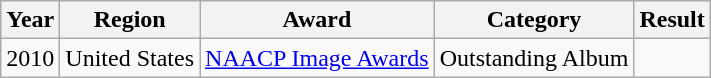<table class="wikitable">
<tr>
<th>Year</th>
<th>Region</th>
<th>Award</th>
<th>Category</th>
<th>Result</th>
</tr>
<tr>
<td>2010</td>
<td>United States</td>
<td><a href='#'>NAACP Image Awards</a></td>
<td>Outstanding Album</td>
<td></td>
</tr>
</table>
